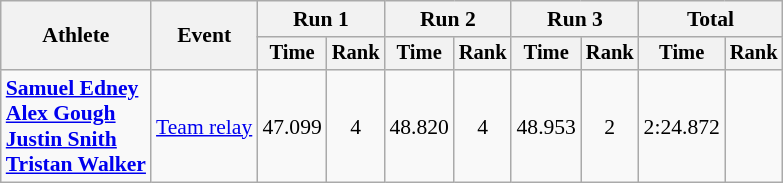<table class="wikitable" style="font-size:90%">
<tr>
<th rowspan="2">Athlete</th>
<th rowspan="2">Event</th>
<th colspan=2>Run 1</th>
<th colspan=2>Run 2</th>
<th colspan=2>Run 3</th>
<th colspan=2>Total</th>
</tr>
<tr style="font-size:95%">
<th>Time</th>
<th>Rank</th>
<th>Time</th>
<th>Rank</th>
<th>Time</th>
<th>Rank</th>
<th>Time</th>
<th>Rank</th>
</tr>
<tr align=center>
<td align=left><strong><a href='#'>Samuel Edney</a><br><a href='#'>Alex Gough</a><br><a href='#'>Justin Snith</a><br><a href='#'>Tristan Walker</a></strong></td>
<td align=left><a href='#'>Team relay</a></td>
<td>47.099</td>
<td>4</td>
<td>48.820</td>
<td>4</td>
<td>48.953</td>
<td>2</td>
<td>2:24.872</td>
<td></td>
</tr>
</table>
